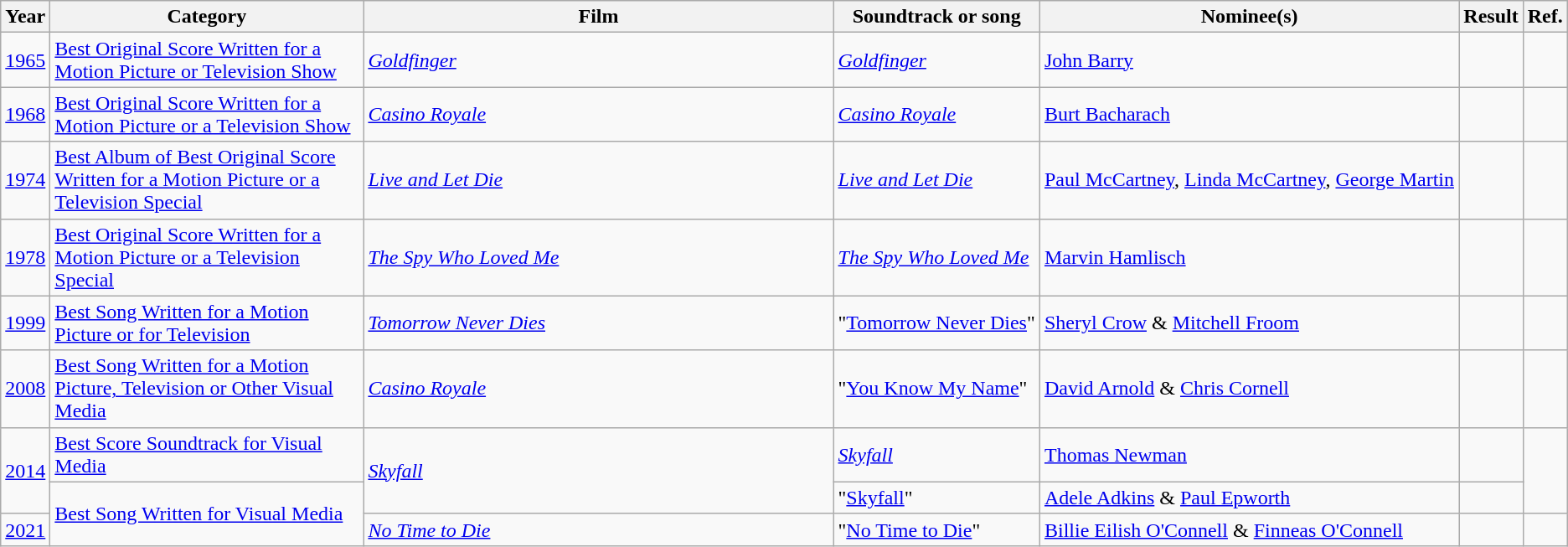<table class="wikitable">
<tr>
<th style="width: 1%;">Year</th>
<th style="width: 20%;">Category</th>
<th style="width: 30%;">Film</th>
<th>Soundtrack or song</th>
<th>Nominee(s)</th>
<th style="width: 4%;">Result</th>
<th style="width: 1%;">Ref.</th>
</tr>
<tr>
<td><a href='#'>1965</a></td>
<td><a href='#'>Best Original Score Written for a Motion Picture or Television Show</a></td>
<td><a href='#'><em>Goldfinger</em></a></td>
<td><em><a href='#'>Goldfinger</a></em></td>
<td><a href='#'>John Barry</a></td>
<td></td>
<td></td>
</tr>
<tr>
<td><a href='#'>1968</a></td>
<td><a href='#'>Best Original Score Written for a Motion Picture or a Television Show</a></td>
<td><em><a href='#'>Casino Royale</a></em></td>
<td><em><a href='#'>Casino Royale</a></em></td>
<td><a href='#'>Burt Bacharach</a></td>
<td></td>
<td></td>
</tr>
<tr>
<td><a href='#'>1974</a></td>
<td><a href='#'>Best Album of Best Original Score Written for a Motion Picture or a Television Special</a></td>
<td><em><a href='#'>Live and Let Die</a></em></td>
<td><em><a href='#'>Live and Let Die</a></em></td>
<td><a href='#'>Paul McCartney</a>, <a href='#'>Linda McCartney</a>, <a href='#'>George Martin</a></td>
<td></td>
<td></td>
</tr>
<tr>
<td><a href='#'>1978</a></td>
<td><a href='#'>Best Original Score Written for a Motion Picture or a Television Special</a></td>
<td><em><a href='#'>The Spy Who Loved Me</a></em></td>
<td><em><a href='#'>The Spy Who Loved Me</a></em></td>
<td><a href='#'>Marvin Hamlisch</a></td>
<td></td>
<td></td>
</tr>
<tr>
<td><a href='#'>1999</a></td>
<td><a href='#'>Best Song Written for a Motion Picture or for Television</a></td>
<td><em><a href='#'>Tomorrow Never Dies</a></em></td>
<td>"<a href='#'>Tomorrow Never Dies</a>"</td>
<td><a href='#'>Sheryl Crow</a> & <a href='#'>Mitchell Froom</a></td>
<td></td>
<td></td>
</tr>
<tr>
<td><a href='#'>2008</a></td>
<td><a href='#'>Best Song Written for a Motion Picture, Television or Other Visual Media</a></td>
<td><em><a href='#'>Casino Royale</a></em></td>
<td>"<a href='#'>You Know My Name</a>"</td>
<td><a href='#'>David Arnold</a> & <a href='#'>Chris Cornell</a></td>
<td></td>
<td></td>
</tr>
<tr>
<td rowspan="2"><a href='#'>2014</a></td>
<td><a href='#'>Best Score Soundtrack for Visual Media</a></td>
<td rowspan="2"><em><a href='#'>Skyfall</a></em></td>
<td><em><a href='#'>Skyfall</a></em></td>
<td><a href='#'>Thomas Newman</a></td>
<td></td>
<td rowspan="2"></td>
</tr>
<tr>
<td rowspan="2"><a href='#'>Best Song Written for Visual Media</a></td>
<td>"<a href='#'>Skyfall</a>"</td>
<td><a href='#'>Adele Adkins</a> & <a href='#'>Paul Epworth</a></td>
<td></td>
</tr>
<tr>
<td><a href='#'>2021</a></td>
<td><em><a href='#'>No Time to Die</a></em></td>
<td>"<a href='#'>No Time to Die</a>"</td>
<td><a href='#'>Billie Eilish O'Connell</a> & <a href='#'>Finneas O'Connell</a></td>
<td></td>
<td></td>
</tr>
</table>
